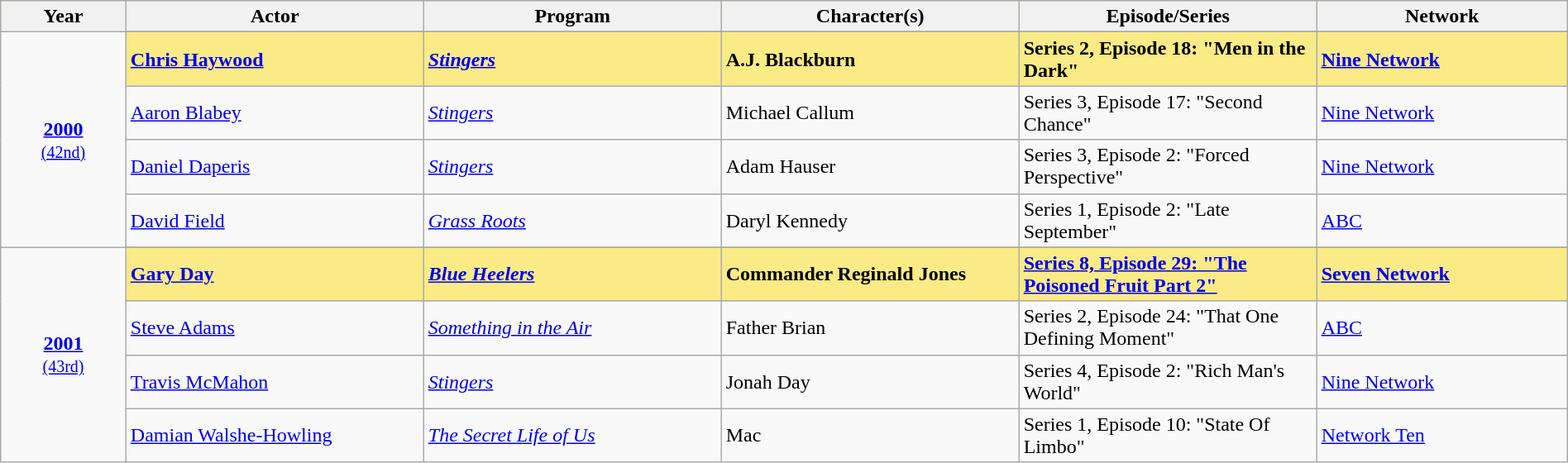<table class="wikitable" style="width:100%">
<tr bgcolor="#FAEB86">
<th width="8%">Year</th>
<th width="19%">Actor</th>
<th width="19%">Program</th>
<th width="19%">Character(s)</th>
<th width="19%">Episode/Series</th>
<th width="19%">Network</th>
</tr>
<tr>
<td rowspan=5 style="text-align:center"><strong><a href='#'>2000</a></strong><br><small><a href='#'>(42nd)</a></small></td>
</tr>
<tr style="background:#FAEB86;">
<td><strong><a href='#'>Chris Haywood</a></strong></td>
<td><strong><em><a href='#'>Stingers</a></em></strong></td>
<td><strong>A.J. Blackburn</strong></td>
<td><strong>Series 2, Episode 18: "Men in the Dark"</strong></td>
<td><strong><a href='#'>Nine Network</a></strong></td>
</tr>
<tr>
<td><a href='#'>Aaron Blabey</a></td>
<td><em><a href='#'>Stingers</a></em></td>
<td>Michael Callum</td>
<td>Series 3, Episode 17: "Second Chance"</td>
<td><a href='#'>Nine Network</a></td>
</tr>
<tr>
<td><a href='#'>Daniel Daperis</a></td>
<td><em><a href='#'>Stingers</a></em></td>
<td>Adam Hauser</td>
<td>Series 3, Episode 2: "Forced Perspective"</td>
<td><a href='#'>Nine Network</a></td>
</tr>
<tr>
<td><a href='#'>David Field</a></td>
<td><em><a href='#'>Grass Roots</a></em></td>
<td>Daryl Kennedy</td>
<td>Series 1, Episode 2: "Late September"</td>
<td><a href='#'>ABC</a></td>
</tr>
<tr>
<td rowspan=5 style="text-align:center"><strong><a href='#'>2001</a></strong><br><small><a href='#'>(43rd)</a></small></td>
</tr>
<tr style="background:#FAEB86;">
<td><strong><a href='#'>Gary Day</a></strong></td>
<td><strong><em><a href='#'>Blue Heelers</a></em></strong></td>
<td><strong>Commander Reginald Jones</strong></td>
<td><strong><a href='#'>Series 8, Episode 29: "The Poisoned Fruit Part 2"</a></strong></td>
<td><strong><a href='#'>Seven Network</a></strong></td>
</tr>
<tr>
<td><a href='#'>Steve Adams</a></td>
<td><em><a href='#'>Something in the Air</a></em></td>
<td>Father Brian</td>
<td>Series 2, Episode 24: "That One Defining Moment"</td>
<td><a href='#'>ABC</a></td>
</tr>
<tr>
<td><a href='#'>Travis McMahon</a></td>
<td><em><a href='#'>Stingers</a></em></td>
<td>Jonah Day</td>
<td>Series 4, Episode 2: "Rich Man's World"</td>
<td><a href='#'>Nine Network</a></td>
</tr>
<tr>
<td><a href='#'>Damian Walshe-Howling</a></td>
<td><em><a href='#'>The Secret Life of Us</a></em></td>
<td>Mac</td>
<td>Series 1, Episode 10: "State Of Limbo"</td>
<td><a href='#'>Network Ten</a></td>
</tr>
</table>
